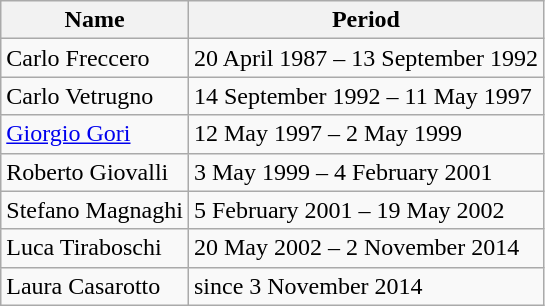<table class="wikitable">
<tr>
<th>Name</th>
<th>Period</th>
</tr>
<tr>
<td>Carlo Freccero</td>
<td>20 April 1987 – 13 September 1992</td>
</tr>
<tr>
<td>Carlo Vetrugno</td>
<td>14 September 1992 – 11 May 1997</td>
</tr>
<tr>
<td><a href='#'>Giorgio Gori</a></td>
<td>12 May 1997 – 2 May 1999</td>
</tr>
<tr>
<td>Roberto Giovalli</td>
<td>3 May 1999 – 4 February 2001</td>
</tr>
<tr>
<td>Stefano Magnaghi</td>
<td>5 February 2001 – 19 May 2002</td>
</tr>
<tr>
<td>Luca Tiraboschi</td>
<td>20 May 2002 – 2 November 2014</td>
</tr>
<tr>
<td>Laura Casarotto</td>
<td>since 3 November 2014</td>
</tr>
</table>
